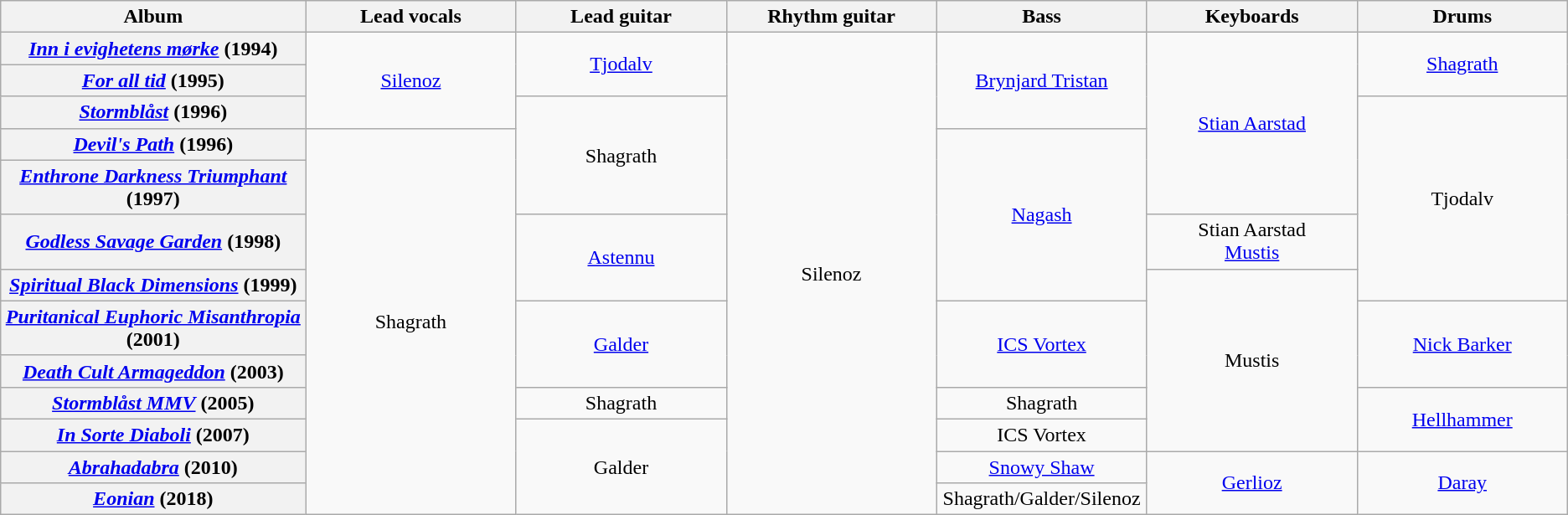<table class="wikitable plainrowheaders" style="text-align:center;">
<tr>
<th scope="col">Album</th>
<th scope="col" style="width:10em;">Lead vocals</th>
<th scope="col" style="width:10em;">Lead guitar</th>
<th scope="col" style="width:10em;">Rhythm guitar</th>
<th scope="col" style="width:10em;">Bass</th>
<th scope="col" style="width:10em;">Keyboards</th>
<th scope="col" style="width:10em;">Drums</th>
</tr>
<tr>
<th scope="row"><em><a href='#'>Inn i evighetens mørke</a></em> (1994)</th>
<td rowspan="3"><a href='#'>Silenoz</a></td>
<td rowspan="2"><a href='#'>Tjodalv</a></td>
<td rowspan="13">Silenoz</td>
<td rowspan="3"><a href='#'>Brynjard Tristan</a></td>
<td rowspan="5"><a href='#'>Stian Aarstad</a></td>
<td rowspan="2"><a href='#'>Shagrath</a></td>
</tr>
<tr>
<th scope="row"><em><a href='#'>For all tid</a></em> (1995)</th>
</tr>
<tr>
<th scope="row"><em><a href='#'>Stormblåst</a></em> (1996)</th>
<td rowspan="3">Shagrath</td>
<td rowspan="5">Tjodalv</td>
</tr>
<tr>
<th scope="row"><em><a href='#'>Devil's Path</a></em> (1996)</th>
<td rowspan="10">Shagrath</td>
<td rowspan="4"><a href='#'>Nagash</a></td>
</tr>
<tr>
<th scope="row"><em><a href='#'>Enthrone Darkness Triumphant</a></em> (1997)</th>
</tr>
<tr>
<th scope="row"><em><a href='#'>Godless Savage Garden</a></em> (1998)</th>
<td rowspan="2"><a href='#'>Astennu</a></td>
<td>Stian Aarstad <br><a href='#'>Mustis</a> </td>
</tr>
<tr>
<th scope="row"><em><a href='#'>Spiritual Black Dimensions</a></em> (1999)</th>
<td rowspan="5">Mustis</td>
</tr>
<tr>
<th scope="row"><em><a href='#'>Puritanical Euphoric Misanthropia</a></em> (2001)</th>
<td rowspan="2"><a href='#'>Galder</a></td>
<td rowspan="2"><a href='#'>ICS Vortex</a></td>
<td rowspan="2"><a href='#'>Nick Barker</a></td>
</tr>
<tr>
<th scope="row"><em><a href='#'>Death Cult Armageddon</a></em> (2003)</th>
</tr>
<tr>
<th scope="row"><em><a href='#'>Stormblåst MMV</a></em> (2005)</th>
<td>Shagrath</td>
<td>Shagrath</td>
<td rowspan="2"><a href='#'>Hellhammer</a></td>
</tr>
<tr>
<th scope="row"><em><a href='#'>In Sorte Diaboli</a></em> (2007)</th>
<td rowspan="3">Galder</td>
<td>ICS Vortex</td>
</tr>
<tr>
<th scope="row"><em><a href='#'>Abrahadabra</a></em> (2010)</th>
<td><a href='#'>Snowy Shaw</a></td>
<td rowspan="2"><a href='#'>Gerlioz</a></td>
<td rowspan="2"><a href='#'>Daray</a></td>
</tr>
<tr>
<th scope="row"><em><a href='#'>Eonian</a></em> (2018)</th>
<td>Shagrath/Galder/Silenoz</td>
</tr>
</table>
